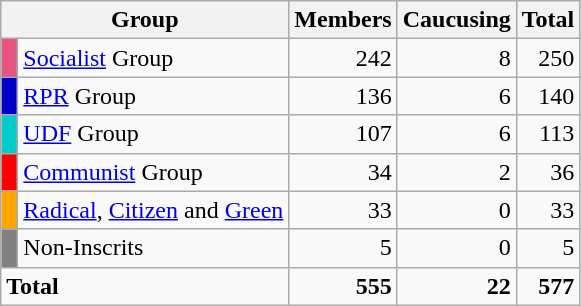<table class=wikitable style=text-align:right>
<tr>
<th colspan=2>Group</th>
<th>Members</th>
<th>Caucusing</th>
<th>Total</th>
</tr>
<tr>
<td bgcolor="#E75480"></td>
<td align=left><a href='#'>Socialist</a> Group</td>
<td>242</td>
<td>8</td>
<td>250</td>
</tr>
<tr>
<td bgcolor="#0000C8"></td>
<td align=left><a href='#'>RPR</a> Group</td>
<td>136</td>
<td>6</td>
<td>140</td>
</tr>
<tr>
<td bgcolor="#00CCCC"></td>
<td align=left><a href='#'>UDF</a> Group</td>
<td>107</td>
<td>6</td>
<td>113</td>
</tr>
<tr>
<td bgcolor="red"></td>
<td align=left><a href='#'>Communist</a> Group</td>
<td>34</td>
<td>2</td>
<td>36</td>
</tr>
<tr>
<td bgcolor="orange"> </td>
<td align=left><a href='#'>Radical</a>, <a href='#'>Citizen</a> and <a href='#'>Green</a></td>
<td>33</td>
<td>0</td>
<td>33</td>
</tr>
<tr>
<td bgcolor="gray"> </td>
<td align=left>Non-Inscrits</td>
<td>5</td>
<td>0</td>
<td>5</td>
</tr>
<tr>
<td align=left colspan=2><strong>Total</strong></td>
<td><strong>555</strong></td>
<td><strong>22</strong></td>
<td><strong>577</strong></td>
</tr>
</table>
